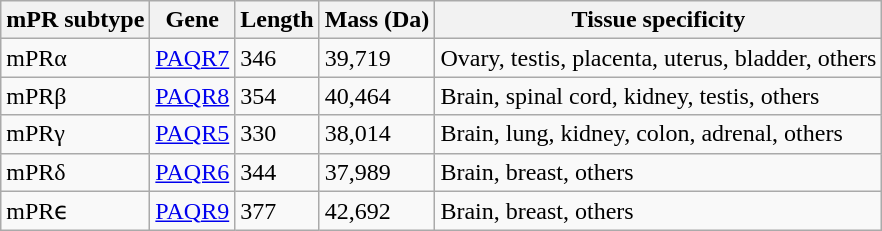<table class="wikitable">
<tr>
<th>mPR subtype</th>
<th>Gene</th>
<th>Length</th>
<th>Mass (Da)</th>
<th>Tissue specificity</th>
</tr>
<tr>
<td>mPRα</td>
<td><a href='#'>PAQR7</a></td>
<td>346</td>
<td>39,719</td>
<td>Ovary, testis, placenta, uterus, bladder, others</td>
</tr>
<tr>
<td>mPRβ</td>
<td><a href='#'>PAQR8</a></td>
<td>354</td>
<td>40,464</td>
<td>Brain, spinal cord, kidney, testis, others</td>
</tr>
<tr>
<td>mPRγ</td>
<td><a href='#'>PAQR5</a></td>
<td>330</td>
<td>38,014</td>
<td>Brain, lung, kidney, colon, adrenal, others</td>
</tr>
<tr>
<td>mPRδ</td>
<td><a href='#'>PAQR6</a></td>
<td>344</td>
<td>37,989</td>
<td>Brain, breast, others</td>
</tr>
<tr>
<td>mPRϵ</td>
<td><a href='#'>PAQR9</a></td>
<td>377</td>
<td>42,692</td>
<td>Brain, breast, others</td>
</tr>
</table>
